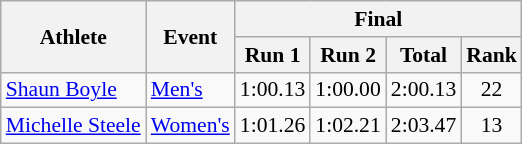<table class="wikitable" style="font-size:90%">
<tr>
<th rowspan="2">Athlete</th>
<th rowspan="2">Event</th>
<th colspan="4">Final</th>
</tr>
<tr>
<th>Run 1</th>
<th>Run 2</th>
<th>Total</th>
<th>Rank</th>
</tr>
<tr>
<td><a href='#'>Shaun Boyle</a></td>
<td><a href='#'>Men's</a></td>
<td style="text-align:center;">1:00.13</td>
<td style="text-align:center;">1:00.00</td>
<td style="text-align:center;">2:00.13</td>
<td style="text-align:center;">22</td>
</tr>
<tr>
<td><a href='#'>Michelle Steele</a></td>
<td><a href='#'>Women's</a></td>
<td style="text-align:center;">1:01.26</td>
<td style="text-align:center;">1:02.21</td>
<td style="text-align:center;">2:03.47</td>
<td style="text-align:center;">13</td>
</tr>
</table>
